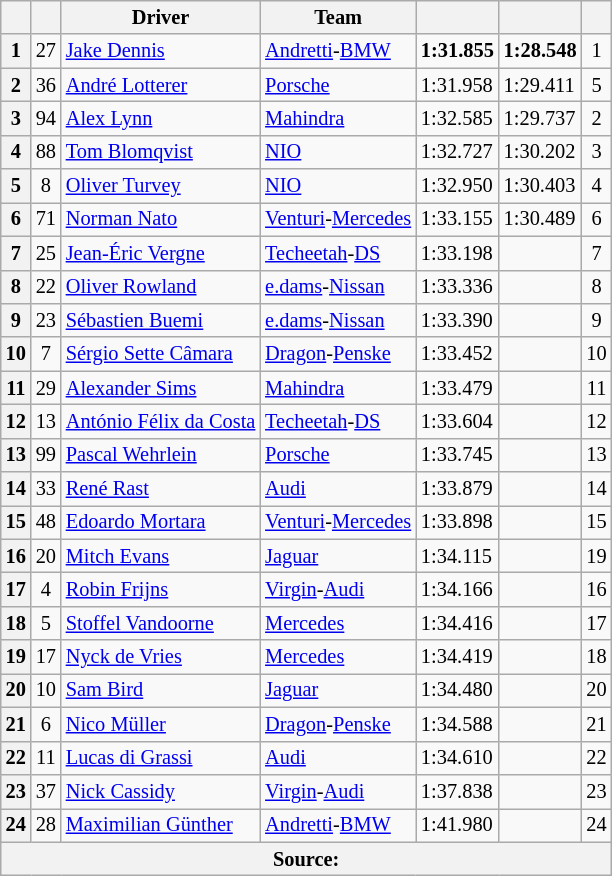<table class="wikitable sortable" style="font-size: 85%">
<tr>
<th scope="col"></th>
<th scope="col"></th>
<th scope="col">Driver</th>
<th scope="col">Team</th>
<th scope="col"></th>
<th scope="col"></th>
<th scope="col"></th>
</tr>
<tr>
<th scope="row">1</th>
<td align="center">27</td>
<td data-sort-value="DEN"> <a href='#'>Jake Dennis</a></td>
<td><a href='#'>Andretti</a>-<a href='#'>BMW</a></td>
<td><strong>1:31.855</strong></td>
<td><strong>1:28.548</strong></td>
<td align="center">1</td>
</tr>
<tr>
<th scope="row">2</th>
<td align="center">36</td>
<td data-sort-value="LOT"> <a href='#'>André Lotterer</a></td>
<td><a href='#'>Porsche</a></td>
<td>1:31.958</td>
<td>1:29.411</td>
<td align="center">5</td>
</tr>
<tr>
<th scope="row">3</th>
<td align="center">94</td>
<td data-sort-value="LYN"> <a href='#'>Alex Lynn</a></td>
<td><a href='#'>Mahindra</a></td>
<td>1:32.585</td>
<td>1:29.737</td>
<td align="center">2</td>
</tr>
<tr>
<th scope="row">4</th>
<td align="center">88</td>
<td data-sort-value="BLO"> <a href='#'>Tom Blomqvist</a></td>
<td><a href='#'>NIO</a></td>
<td>1:32.727</td>
<td>1:30.202</td>
<td align="center">3</td>
</tr>
<tr>
<th scope="row">5</th>
<td align="center">8</td>
<td data-sort-value="TUR"> <a href='#'>Oliver Turvey</a></td>
<td><a href='#'>NIO</a></td>
<td>1:32.950</td>
<td>1:30.403</td>
<td align="center">4</td>
</tr>
<tr>
<th scope="row">6</th>
<td align="center">71</td>
<td data-sort-value="NAT"> <a href='#'>Norman Nato</a></td>
<td><a href='#'>Venturi</a>-<a href='#'>Mercedes</a></td>
<td>1:33.155</td>
<td>1:30.489</td>
<td align="center">6</td>
</tr>
<tr>
<th scope="row">7</th>
<td align="center">25</td>
<td data-sort-value="JEV"> <a href='#'>Jean-Éric Vergne</a></td>
<td><a href='#'>Techeetah</a>-<a href='#'>DS</a></td>
<td>1:33.198</td>
<td></td>
<td align="center">7</td>
</tr>
<tr>
<th scope="row">8</th>
<td align="center">22</td>
<td data-sort-value="ROW"> <a href='#'>Oliver Rowland</a></td>
<td><a href='#'>e.dams</a>-<a href='#'>Nissan</a></td>
<td>1:33.336</td>
<td></td>
<td align="center">8</td>
</tr>
<tr>
<th scope="row">9</th>
<td align="center">23</td>
<td data-sort-value="BUE"> <a href='#'>Sébastien Buemi</a></td>
<td><a href='#'>e.dams</a>-<a href='#'>Nissan</a></td>
<td>1:33.390</td>
<td></td>
<td align="center">9</td>
</tr>
<tr>
<th scope="row">10</th>
<td align="center">7</td>
<td data-sort-value="SET"> <a href='#'>Sérgio Sette Câmara</a></td>
<td><a href='#'>Dragon</a>-<a href='#'>Penske</a></td>
<td>1:33.452</td>
<td></td>
<td align="center">10</td>
</tr>
<tr>
<th scope="row">11</th>
<td align="center">29</td>
<td data-sort-value="SIM"> <a href='#'>Alexander Sims</a></td>
<td><a href='#'>Mahindra</a></td>
<td>1:33.479</td>
<td></td>
<td align="center">11</td>
</tr>
<tr>
<th scope="row">12</th>
<td align="center">13</td>
<td data-sort-value="DAC"> <a href='#'>António Félix da Costa</a></td>
<td><a href='#'>Techeetah</a>-<a href='#'>DS</a></td>
<td>1:33.604</td>
<td></td>
<td align="center">12</td>
</tr>
<tr>
<th scope="row">13</th>
<td align="center">99</td>
<td data-sort-value="WEH"> <a href='#'>Pascal Wehrlein</a></td>
<td><a href='#'>Porsche</a></td>
<td>1:33.745</td>
<td></td>
<td align="center">13</td>
</tr>
<tr>
<th scope="row">14</th>
<td align="center">33</td>
<td data-sort-value="RAS"> <a href='#'>René Rast</a></td>
<td><a href='#'>Audi</a></td>
<td>1:33.879</td>
<td></td>
<td align="center">14</td>
</tr>
<tr>
<th scope="row">15</th>
<td align="center">48</td>
<td data-sort-value="MOR"> <a href='#'>Edoardo Mortara</a></td>
<td><a href='#'>Venturi</a>-<a href='#'>Mercedes</a></td>
<td>1:33.898</td>
<td></td>
<td align="center">15</td>
</tr>
<tr>
<th scope="row">16</th>
<td align="center">20</td>
<td data-sort-value="EVA"> <a href='#'>Mitch Evans</a></td>
<td><a href='#'>Jaguar</a></td>
<td>1:34.115</td>
<td></td>
<td align="center">19</td>
</tr>
<tr>
<th scope="row">17</th>
<td align="center">4</td>
<td data-sort-value="FRI"> <a href='#'>Robin Frijns</a></td>
<td><a href='#'>Virgin</a>-<a href='#'>Audi</a></td>
<td>1:34.166</td>
<td></td>
<td align="center">16</td>
</tr>
<tr>
<th scope="row">18</th>
<td align="center">5</td>
<td data-sort-value="VAN"> <a href='#'>Stoffel Vandoorne</a></td>
<td><a href='#'>Mercedes</a></td>
<td>1:34.416</td>
<td></td>
<td align="center">17</td>
</tr>
<tr>
<th scope="row">19</th>
<td align="center">17</td>
<td data-sort-value="DEV"> <a href='#'>Nyck de Vries</a></td>
<td><a href='#'>Mercedes</a></td>
<td>1:34.419</td>
<td></td>
<td align="center">18</td>
</tr>
<tr>
<th scope="row">20</th>
<td align="center">10</td>
<td data-sort-value="BIR"> <a href='#'>Sam Bird</a></td>
<td><a href='#'>Jaguar</a></td>
<td>1:34.480</td>
<td></td>
<td align="center">20</td>
</tr>
<tr>
<th scope="row">21</th>
<td align="center">6</td>
<td data-sort-value="MUL"> <a href='#'>Nico Müller</a></td>
<td><a href='#'>Dragon</a>-<a href='#'>Penske</a></td>
<td>1:34.588</td>
<td></td>
<td align="center">21</td>
</tr>
<tr>
<th scope="row">22</th>
<td align="center">11</td>
<td data-sort-value="DIG"> <a href='#'>Lucas di Grassi</a></td>
<td><a href='#'>Audi</a></td>
<td>1:34.610</td>
<td></td>
<td align="center">22</td>
</tr>
<tr>
<th scope="row">23</th>
<td align="center">37</td>
<td data-sort-value="CAS"> <a href='#'>Nick Cassidy</a></td>
<td><a href='#'>Virgin</a>-<a href='#'>Audi</a></td>
<td>1:37.838</td>
<td></td>
<td align="center">23</td>
</tr>
<tr>
<th scope="row">24</th>
<td align="center">28</td>
<td data-sort-value="GUE"> <a href='#'>Maximilian Günther</a></td>
<td><a href='#'>Andretti</a>-<a href='#'>BMW</a></td>
<td>1:41.980</td>
<td></td>
<td align="center">24</td>
</tr>
<tr>
<th colspan="7">Source:</th>
</tr>
</table>
